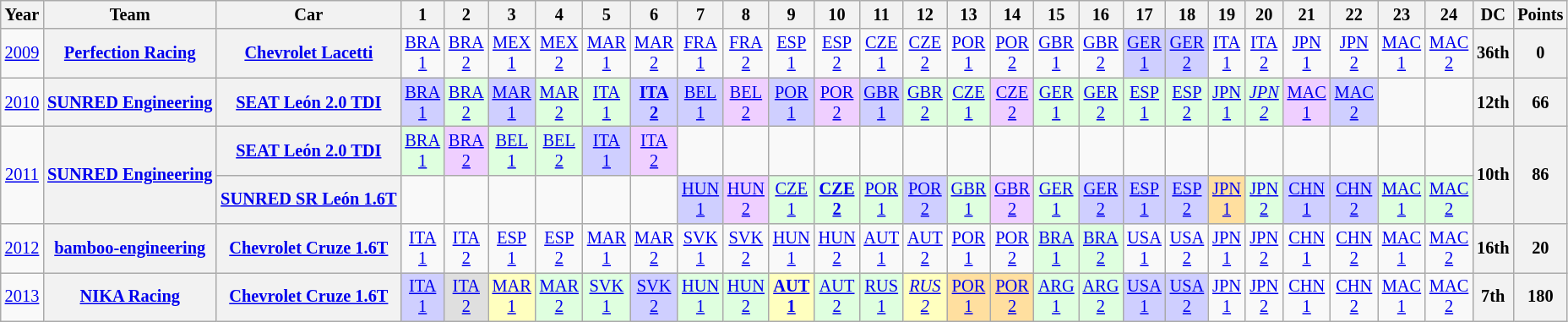<table class="wikitable" style="text-align:center; font-size:85%">
<tr>
<th>Year</th>
<th>Team</th>
<th>Car</th>
<th>1</th>
<th>2</th>
<th>3</th>
<th>4</th>
<th>5</th>
<th>6</th>
<th>7</th>
<th>8</th>
<th>9</th>
<th>10</th>
<th>11</th>
<th>12</th>
<th>13</th>
<th>14</th>
<th>15</th>
<th>16</th>
<th>17</th>
<th>18</th>
<th>19</th>
<th>20</th>
<th>21</th>
<th>22</th>
<th>23</th>
<th>24</th>
<th>DC</th>
<th>Points</th>
</tr>
<tr>
<td><a href='#'>2009</a></td>
<th nowrap><a href='#'>Perfection Racing</a></th>
<th nowrap><a href='#'>Chevrolet Lacetti</a></th>
<td><a href='#'>BRA<br>1</a></td>
<td><a href='#'>BRA<br>2</a></td>
<td><a href='#'>MEX<br>1</a></td>
<td><a href='#'>MEX<br>2</a></td>
<td><a href='#'>MAR<br>1</a></td>
<td><a href='#'>MAR<br>2</a></td>
<td><a href='#'>FRA<br>1</a></td>
<td><a href='#'>FRA<br>2</a></td>
<td><a href='#'>ESP<br>1</a></td>
<td><a href='#'>ESP<br>2</a></td>
<td><a href='#'>CZE<br>1</a></td>
<td><a href='#'>CZE<br>2</a></td>
<td><a href='#'>POR<br>1</a></td>
<td><a href='#'>POR<br>2</a></td>
<td><a href='#'>GBR<br>1</a></td>
<td><a href='#'>GBR<br>2</a></td>
<td style="background:#cfcfff;"><a href='#'>GER<br>1</a><br> </td>
<td style="background:#cfcfff;"><a href='#'>GER<br>2</a><br></td>
<td><a href='#'>ITA<br>1</a></td>
<td><a href='#'>ITA<br>2</a></td>
<td><a href='#'>JPN<br>1</a></td>
<td><a href='#'>JPN<br>2</a></td>
<td><a href='#'>MAC<br>1</a></td>
<td><a href='#'>MAC<br>2</a></td>
<th>36th</th>
<th>0</th>
</tr>
<tr>
<td><a href='#'>2010</a></td>
<th nowrap><a href='#'>SUNRED Engineering</a></th>
<th nowrap><a href='#'>SEAT León 2.0 TDI</a></th>
<td style="background:#cfcfff;"><a href='#'>BRA<br>1</a><br></td>
<td style="background:#dfffdf;"><a href='#'>BRA<br>2</a><br></td>
<td style="background:#cfcfff;"><a href='#'>MAR<br>1</a><br></td>
<td style="background:#dfffdf;"><a href='#'>MAR<br>2</a><br></td>
<td style="background:#dfffdf;"><a href='#'>ITA<br>1</a><br></td>
<td style="background:#cfcfff;"><strong><a href='#'>ITA<br>2</a></strong><br></td>
<td style="background:#cfcfff;"><a href='#'>BEL<br>1</a><br></td>
<td style="background:#efcfff;"><a href='#'>BEL<br>2</a><br></td>
<td style="background:#cfcfff;"><a href='#'>POR<br>1</a><br></td>
<td style="background:#efcfff;"><a href='#'>POR<br>2</a><br></td>
<td style="background:#cfcfff;"><a href='#'>GBR<br>1</a><br></td>
<td style="background:#dfffdf;"><a href='#'>GBR<br>2</a><br></td>
<td style="background:#dfffdf;"><a href='#'>CZE<br>1</a><br></td>
<td style="background:#efcfff;"><a href='#'>CZE<br>2</a><br></td>
<td style="background:#dfffdf;"><a href='#'>GER<br>1</a><br></td>
<td style="background:#dfffdf;"><a href='#'>GER<br>2</a><br></td>
<td style="background:#dfffdf;"><a href='#'>ESP<br>1</a><br></td>
<td style="background:#dfffdf;"><a href='#'>ESP<br>2</a><br></td>
<td style="background:#dfffdf;"><a href='#'>JPN<br>1</a><br></td>
<td style="background:#dfffdf;"><em><a href='#'>JPN<br>2</a></em><br></td>
<td style="background:#efcfff;"><a href='#'>MAC<br>1</a><br></td>
<td style="background:#cfcfff;"><a href='#'>MAC<br>2</a><br></td>
<td></td>
<td></td>
<th>12th</th>
<th>66</th>
</tr>
<tr>
<td rowspan=2><a href='#'>2011</a></td>
<th rowspan=2 nowrap><a href='#'>SUNRED Engineering</a></th>
<th nowrap><a href='#'>SEAT León 2.0 TDI</a></th>
<td style="background:#dfffdf;"><a href='#'>BRA<br>1</a><br></td>
<td style="background:#efcfff;"><a href='#'>BRA<br>2</a><br></td>
<td style="background:#dfffdf;"><a href='#'>BEL<br>1</a><br></td>
<td style="background:#dfffdf;"><a href='#'>BEL<br>2</a><br></td>
<td style="background:#cfcfff;"><a href='#'>ITA<br>1</a><br></td>
<td style="background:#efcfff;"><a href='#'>ITA<br>2</a><br></td>
<td></td>
<td></td>
<td></td>
<td></td>
<td></td>
<td></td>
<td></td>
<td></td>
<td></td>
<td></td>
<td></td>
<td></td>
<td></td>
<td></td>
<td></td>
<td></td>
<td></td>
<td></td>
<th rowspan=2>10th</th>
<th rowspan=2>86</th>
</tr>
<tr>
<th nowrap><a href='#'>SUNRED SR León 1.6T</a></th>
<td></td>
<td></td>
<td></td>
<td></td>
<td></td>
<td></td>
<td style="background:#cfcfff;"><a href='#'>HUN<br>1</a><br></td>
<td style="background:#efcfff;"><a href='#'>HUN<br>2</a><br></td>
<td style="background:#dfffdf;"><a href='#'>CZE<br>1</a><br></td>
<td style="background:#dfffdf;"><strong><a href='#'>CZE<br>2</a></strong><br></td>
<td style="background:#dfffdf;"><a href='#'>POR<br>1</a><br></td>
<td style="background:#cfcfff;"><a href='#'>POR<br>2</a><br></td>
<td style="background:#dfffdf;"><a href='#'>GBR<br>1</a><br></td>
<td style="background:#efcfff;"><a href='#'>GBR<br>2</a><br></td>
<td style="background:#dfffdf;"><a href='#'>GER<br>1</a><br></td>
<td style="background:#cfcfff;"><a href='#'>GER<br>2</a><br></td>
<td style="background:#cfcfff;"><a href='#'>ESP<br>1</a><br></td>
<td style="background:#cfcfff;"><a href='#'>ESP<br>2</a><br></td>
<td style="background:#ffdf9f;"><a href='#'>JPN<br>1</a><br></td>
<td style="background:#dfffdf;"><a href='#'>JPN<br>2</a><br></td>
<td style="background:#cfcfff;"><a href='#'>CHN<br>1</a><br></td>
<td style="background:#cfcfff;"><a href='#'>CHN<br>2</a><br></td>
<td style="background:#dfffdf;"><a href='#'>MAC<br>1</a><br></td>
<td style="background:#dfffdf;"><a href='#'>MAC<br>2</a><br></td>
</tr>
<tr>
<td><a href='#'>2012</a></td>
<th nowrap><a href='#'>bamboo-engineering</a></th>
<th nowrap><a href='#'>Chevrolet Cruze 1.6T</a></th>
<td><a href='#'>ITA<br>1</a></td>
<td><a href='#'>ITA<br>2</a></td>
<td><a href='#'>ESP<br>1</a></td>
<td><a href='#'>ESP<br>2</a></td>
<td><a href='#'>MAR<br>1</a></td>
<td><a href='#'>MAR<br>2</a></td>
<td><a href='#'>SVK<br>1</a></td>
<td><a href='#'>SVK<br>2</a></td>
<td><a href='#'>HUN<br>1</a></td>
<td><a href='#'>HUN<br>2</a></td>
<td><a href='#'>AUT<br>1</a></td>
<td><a href='#'>AUT<br>2</a></td>
<td><a href='#'>POR<br>1</a></td>
<td><a href='#'>POR<br>2</a></td>
<td style="background:#DFFFDF;"><a href='#'>BRA<br>1</a><br></td>
<td style="background:#DFFFDF;"><a href='#'>BRA<br>2</a><br></td>
<td><a href='#'>USA<br>1</a></td>
<td><a href='#'>USA<br>2</a></td>
<td><a href='#'>JPN<br>1</a></td>
<td><a href='#'>JPN<br>2</a></td>
<td><a href='#'>CHN<br>1</a></td>
<td><a href='#'>CHN<br>2</a></td>
<td><a href='#'>MAC<br>1</a></td>
<td><a href='#'>MAC<br>2</a></td>
<th>16th</th>
<th>20</th>
</tr>
<tr>
<td><a href='#'>2013</a></td>
<th nowrap><a href='#'>NIKA Racing</a></th>
<th nowrap><a href='#'>Chevrolet Cruze 1.6T</a></th>
<td style="background:#cfcfff;"><a href='#'>ITA<br>1</a><br></td>
<td style="background:#dfdfdf;"><a href='#'>ITA<br>2</a><br></td>
<td style="background:#FFFFBF;"><a href='#'>MAR<br>1</a><br></td>
<td style="background:#dfffdf;"><a href='#'>MAR<br>2</a><br></td>
<td style="background:#dfffdf;"><a href='#'>SVK<br>1</a><br></td>
<td style="background:#cfcfff;"><a href='#'>SVK<br>2</a><br></td>
<td style="background:#dfffdf;"><a href='#'>HUN<br>1</a><br></td>
<td style="background:#dfffdf;"><a href='#'>HUN<br>2</a><br></td>
<td style="background:#ffffbf;"><strong><a href='#'>AUT<br>1</a></strong><br></td>
<td style="background:#dfffdf;"><a href='#'>AUT<br>2</a><br></td>
<td style="background:#dfffdf;"><a href='#'>RUS<br>1</a><br></td>
<td style="background:#ffffbf;"><em><a href='#'>RUS<br>2</a></em><br></td>
<td style="background:#ffdf9f;"><a href='#'>POR<br>1</a><br></td>
<td style="background:#ffdf9f;"><a href='#'>POR<br>2</a><br></td>
<td style="background:#dfffdf;"><a href='#'>ARG<br>1</a><br></td>
<td style="background:#dfffdf;"><a href='#'>ARG<br>2</a><br></td>
<td style="background:#cfcfff;"><a href='#'>USA<br>1</a><br></td>
<td style="background:#cfcfff;"><a href='#'>USA<br>2</a><br></td>
<td><a href='#'>JPN<br>1</a></td>
<td><a href='#'>JPN<br>2</a></td>
<td><a href='#'>CHN<br>1</a></td>
<td><a href='#'>CHN<br>2</a></td>
<td><a href='#'>MAC<br>1</a></td>
<td><a href='#'>MAC<br>2</a></td>
<th>7th</th>
<th>180</th>
</tr>
</table>
